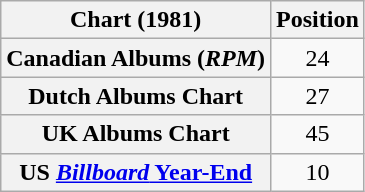<table class="wikitable sortable plainrowheaders" style="text-align:center;">
<tr>
<th scope="col">Chart (1981)</th>
<th scope="col">Position</th>
</tr>
<tr>
<th scope="row">Canadian Albums (<em>RPM</em>)</th>
<td>24</td>
</tr>
<tr>
<th scope="row">Dutch Albums Chart</th>
<td>27</td>
</tr>
<tr>
<th scope="row">UK Albums Chart</th>
<td>45</td>
</tr>
<tr>
<th scope="row">US <a href='#'><em>Billboard</em> Year-End</a></th>
<td>10</td>
</tr>
</table>
